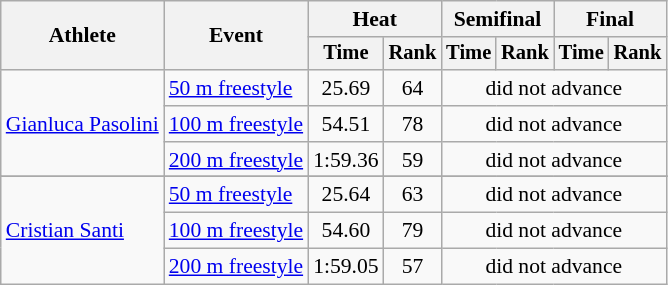<table class=wikitable style="font-size:90%">
<tr>
<th rowspan="2">Athlete</th>
<th rowspan="2">Event</th>
<th colspan="2">Heat</th>
<th colspan="2">Semifinal</th>
<th colspan="2">Final</th>
</tr>
<tr style="font-size:95%">
<th>Time</th>
<th>Rank</th>
<th>Time</th>
<th>Rank</th>
<th>Time</th>
<th>Rank</th>
</tr>
<tr align=center>
<td align=left rowspan=3><a href='#'>Gianluca Pasolini</a></td>
<td align=left><a href='#'>50 m freestyle</a></td>
<td>25.69</td>
<td>64</td>
<td colspan=4>did not advance</td>
</tr>
<tr align=center>
<td align=left><a href='#'>100 m freestyle</a></td>
<td>54.51</td>
<td>78</td>
<td colspan=4>did not advance</td>
</tr>
<tr align=center>
<td align=left><a href='#'>200 m freestyle</a></td>
<td>1:59.36</td>
<td>59</td>
<td colspan=4>did not advance</td>
</tr>
<tr>
</tr>
<tr align=center>
<td align=left rowspan=3><a href='#'>Cristian Santi</a></td>
<td align=left><a href='#'>50 m freestyle</a></td>
<td>25.64</td>
<td>63</td>
<td colspan=4>did not advance</td>
</tr>
<tr align=center>
<td align=left><a href='#'>100 m freestyle</a></td>
<td>54.60</td>
<td>79</td>
<td colspan=4>did not advance</td>
</tr>
<tr align=center>
<td align=left><a href='#'>200 m freestyle</a></td>
<td>1:59.05</td>
<td>57</td>
<td colspan=4>did not advance</td>
</tr>
</table>
